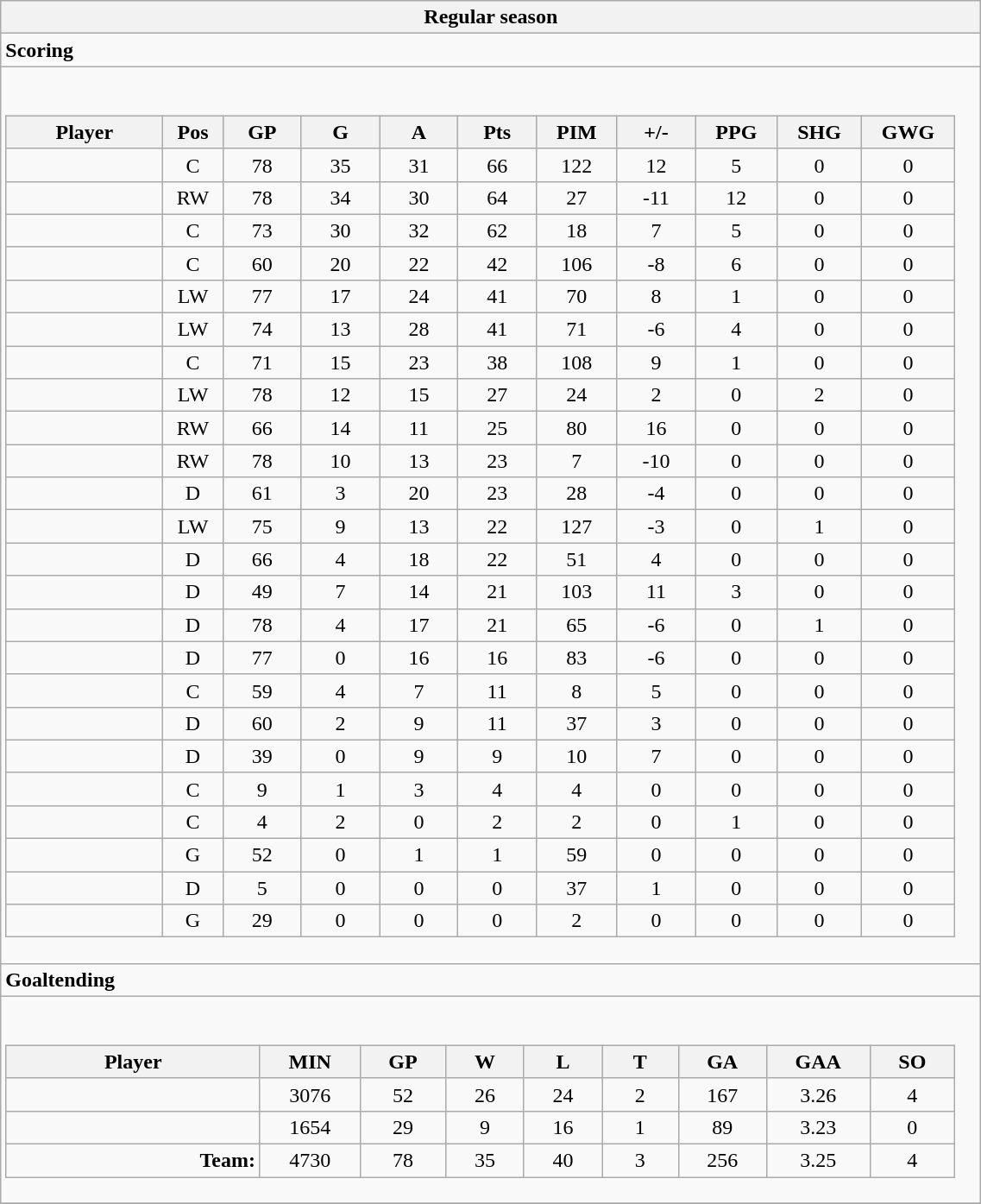<table class="wikitable collapsible" width="60%" border="1">
<tr>
<th>Regular season</th>
</tr>
<tr>
<td class="tocccolors"><strong>Scoring</strong></td>
</tr>
<tr>
<td><br><table class="wikitable sortable">
<tr ALIGN="center">
<th bgcolor="#DDDDFF" width="10%">Player</th>
<th bgcolor="#DDDDFF" width="3%" title="Position">Pos</th>
<th bgcolor="#DDDDFF" width="5%" title="Games played">GP</th>
<th bgcolor="#DDDDFF" width="5%" title="Goals">G</th>
<th bgcolor="#DDDDFF" width="5%" title="Assists">A</th>
<th bgcolor="#DDDDFF" width="5%" title="Points">Pts</th>
<th bgcolor="#DDDDFF" width="5%" title="Penalties in Minutes">PIM</th>
<th bgcolor="#DDDDFF" width="5%" title="Plus/minus">+/-</th>
<th bgcolor="#DDDDFF" width="5%" title="Power play goals">PPG</th>
<th bgcolor="#DDDDFF" width="5%" title="Short-handed goals">SHG</th>
<th bgcolor="#DDDDFF" width="5%" title="Game-winning goals">GWG</th>
</tr>
<tr align="center">
<td align="right"></td>
<td>C</td>
<td>78</td>
<td>35</td>
<td>31</td>
<td>66</td>
<td>122</td>
<td>12</td>
<td>5</td>
<td>0</td>
<td>0</td>
</tr>
<tr align="center">
<td align="right"></td>
<td>RW</td>
<td>78</td>
<td>34</td>
<td>30</td>
<td>64</td>
<td>27</td>
<td>-11</td>
<td>12</td>
<td>0</td>
<td>0</td>
</tr>
<tr align="center">
<td align="right"></td>
<td>C</td>
<td>73</td>
<td>30</td>
<td>32</td>
<td>62</td>
<td>18</td>
<td>7</td>
<td>5</td>
<td>0</td>
<td>0</td>
</tr>
<tr align="center">
<td align="right"></td>
<td>C</td>
<td>60</td>
<td>20</td>
<td>22</td>
<td>42</td>
<td>106</td>
<td>-8</td>
<td>6</td>
<td>0</td>
<td>0</td>
</tr>
<tr align="center">
<td align="right"></td>
<td>LW</td>
<td>77</td>
<td>17</td>
<td>24</td>
<td>41</td>
<td>70</td>
<td>8</td>
<td>1</td>
<td>0</td>
<td>0</td>
</tr>
<tr align="center">
<td align="right"></td>
<td>LW</td>
<td>74</td>
<td>13</td>
<td>28</td>
<td>41</td>
<td>71</td>
<td>-6</td>
<td>4</td>
<td>0</td>
<td>0</td>
</tr>
<tr align="center">
<td align="right"></td>
<td>C</td>
<td>71</td>
<td>15</td>
<td>23</td>
<td>38</td>
<td>108</td>
<td>9</td>
<td>1</td>
<td>0</td>
<td>0</td>
</tr>
<tr align="center">
<td align="right"></td>
<td>LW</td>
<td>78</td>
<td>12</td>
<td>15</td>
<td>27</td>
<td>24</td>
<td>2</td>
<td>0</td>
<td>2</td>
<td>0</td>
</tr>
<tr align="center">
<td align="right"></td>
<td>RW</td>
<td>66</td>
<td>14</td>
<td>11</td>
<td>25</td>
<td>80</td>
<td>16</td>
<td>0</td>
<td>0</td>
<td>0</td>
</tr>
<tr align="center">
<td align="right"></td>
<td>RW</td>
<td>78</td>
<td>10</td>
<td>13</td>
<td>23</td>
<td>7</td>
<td>-10</td>
<td>0</td>
<td>0</td>
<td>0</td>
</tr>
<tr align="center">
<td align="right"></td>
<td>D</td>
<td>61</td>
<td>3</td>
<td>20</td>
<td>23</td>
<td>28</td>
<td>-4</td>
<td>0</td>
<td>0</td>
<td>0</td>
</tr>
<tr align="center">
<td align="right"></td>
<td>LW</td>
<td>75</td>
<td>9</td>
<td>13</td>
<td>22</td>
<td>127</td>
<td>-3</td>
<td>0</td>
<td>1</td>
<td>0</td>
</tr>
<tr align="center">
<td align="right"></td>
<td>D</td>
<td>66</td>
<td>4</td>
<td>18</td>
<td>22</td>
<td>51</td>
<td>4</td>
<td>0</td>
<td>0</td>
<td>0</td>
</tr>
<tr align="center">
<td align="right"></td>
<td>D</td>
<td>49</td>
<td>7</td>
<td>14</td>
<td>21</td>
<td>103</td>
<td>11</td>
<td>3</td>
<td>0</td>
<td>0</td>
</tr>
<tr align="center">
<td align="right"></td>
<td>D</td>
<td>78</td>
<td>4</td>
<td>17</td>
<td>21</td>
<td>65</td>
<td>-6</td>
<td>0</td>
<td>1</td>
<td>0</td>
</tr>
<tr align="center">
<td align="right"></td>
<td>D</td>
<td>77</td>
<td>0</td>
<td>16</td>
<td>16</td>
<td>83</td>
<td>-6</td>
<td>0</td>
<td>0</td>
<td>0</td>
</tr>
<tr align="center">
<td align="right"></td>
<td>C</td>
<td>59</td>
<td>4</td>
<td>7</td>
<td>11</td>
<td>8</td>
<td>5</td>
<td>0</td>
<td>0</td>
<td>0</td>
</tr>
<tr align="center">
<td align="right"></td>
<td>D</td>
<td>60</td>
<td>2</td>
<td>9</td>
<td>11</td>
<td>37</td>
<td>3</td>
<td>0</td>
<td>0</td>
<td>0</td>
</tr>
<tr align="center">
<td align="right"></td>
<td>D</td>
<td>39</td>
<td>0</td>
<td>9</td>
<td>9</td>
<td>10</td>
<td>7</td>
<td>0</td>
<td>0</td>
<td>0</td>
</tr>
<tr align="center">
<td align="right"></td>
<td>C</td>
<td>9</td>
<td>1</td>
<td>3</td>
<td>4</td>
<td>4</td>
<td>0</td>
<td>0</td>
<td>0</td>
<td>0</td>
</tr>
<tr align="center">
<td align="right"></td>
<td>C</td>
<td>4</td>
<td>2</td>
<td>0</td>
<td>2</td>
<td>2</td>
<td>0</td>
<td>1</td>
<td>0</td>
<td>0</td>
</tr>
<tr align="center">
<td align="right"></td>
<td>G</td>
<td>52</td>
<td>0</td>
<td>1</td>
<td>1</td>
<td>59</td>
<td>0</td>
<td>0</td>
<td>0</td>
<td>0</td>
</tr>
<tr align="center">
<td align="right"></td>
<td>D</td>
<td>5</td>
<td>0</td>
<td>0</td>
<td>0</td>
<td>37</td>
<td>1</td>
<td>0</td>
<td>0</td>
<td>0</td>
</tr>
<tr align="center">
<td align="right"></td>
<td>G</td>
<td>29</td>
<td>0</td>
<td>0</td>
<td>0</td>
<td>2</td>
<td>0</td>
<td>0</td>
<td>0</td>
<td>0</td>
</tr>
</table>
</td>
</tr>
<tr>
<td class="toccolors"><strong>Goaltending</strong></td>
</tr>
<tr>
<td><br><table class="wikitable sortable">
<tr>
<th bgcolor="#DDDDFF" width="10%">Player</th>
<th width="3%" bgcolor="#DDDDFF" title="Minutes played">MIN</th>
<th width="3%" bgcolor="#DDDDFF" title="Games played in">GP</th>
<th width="3%" bgcolor="#DDDDFF" title="Wins">W</th>
<th width="3%" bgcolor="#DDDDFF"title="Losses">L</th>
<th width="3%" bgcolor="#DDDDFF" title="Ties">T</th>
<th width="3%" bgcolor="#DDDDFF" title="Goals against">GA</th>
<th width="3%" bgcolor="#DDDDFF" title="Goals against average">GAA</th>
<th width="3%" bgcolor="#DDDDFF"title="Shut-outs">SO</th>
</tr>
<tr align="center">
<td align="right"></td>
<td>3076</td>
<td>52</td>
<td>26</td>
<td>24</td>
<td>2</td>
<td>167</td>
<td>3.26</td>
<td>4</td>
</tr>
<tr align="center">
<td align="right"></td>
<td>1654</td>
<td>29</td>
<td>9</td>
<td>16</td>
<td>1</td>
<td>89</td>
<td>3.23</td>
<td>0</td>
</tr>
<tr align="center">
<td align="right"><strong>Team:</strong></td>
<td>4730</td>
<td>78</td>
<td>35</td>
<td>40</td>
<td>3</td>
<td>256</td>
<td>3.25</td>
<td>4</td>
</tr>
</table>
</td>
</tr>
<tr>
</tr>
</table>
